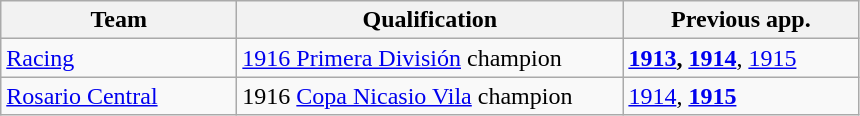<table class="wikitable">
<tr>
<th width=150px>Team</th>
<th width=250px>Qualification</th>
<th width=150px>Previous app.</th>
</tr>
<tr>
<td><a href='#'>Racing</a></td>
<td><a href='#'>1916 Primera División</a> champion</td>
<td><strong><a href='#'>1913</a>, <a href='#'>1914</a></strong>, <a href='#'>1915</a></td>
</tr>
<tr>
<td><a href='#'>Rosario Central</a></td>
<td>1916 <a href='#'>Copa Nicasio Vila</a> champion</td>
<td><a href='#'>1914</a>, <strong><a href='#'>1915</a></strong></td>
</tr>
</table>
